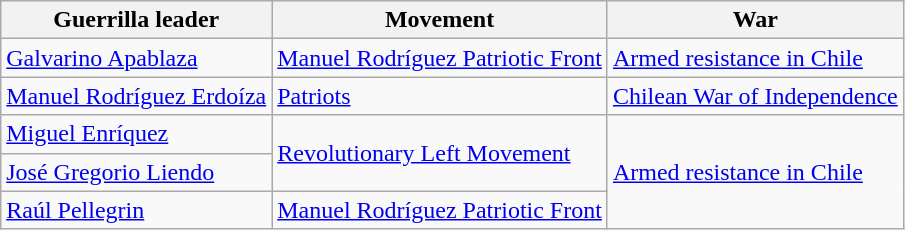<table class="wikitable">
<tr>
<th>Guerrilla leader</th>
<th>Movement</th>
<th>War</th>
</tr>
<tr>
<td><a href='#'>Galvarino Apablaza</a></td>
<td><a href='#'>Manuel Rodríguez Patriotic Front</a></td>
<td><a href='#'>Armed resistance in Chile</a></td>
</tr>
<tr>
<td><a href='#'>Manuel Rodríguez Erdoíza</a></td>
<td><a href='#'>Patriots</a></td>
<td><a href='#'>Chilean War of Independence</a></td>
</tr>
<tr>
<td><a href='#'>Miguel Enríquez</a></td>
<td rowspan="2"><a href='#'>Revolutionary Left Movement</a></td>
<td rowspan="3"><a href='#'>Armed resistance in Chile</a></td>
</tr>
<tr>
<td><a href='#'>José Gregorio Liendo</a></td>
</tr>
<tr>
<td><a href='#'>Raúl Pellegrin</a></td>
<td><a href='#'>Manuel Rodríguez Patriotic Front</a></td>
</tr>
</table>
